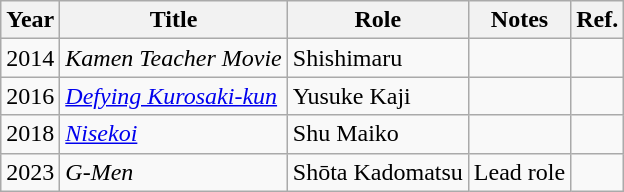<table class="wikitable">
<tr>
<th>Year</th>
<th>Title</th>
<th>Role</th>
<th>Notes</th>
<th>Ref.</th>
</tr>
<tr>
<td>2014</td>
<td><em>Kamen Teacher Movie</em></td>
<td>Shishimaru</td>
<td></td>
<td></td>
</tr>
<tr>
<td>2016</td>
<td><em><a href='#'>Defying Kurosaki-kun</a></em></td>
<td>Yusuke Kaji</td>
<td></td>
<td></td>
</tr>
<tr>
<td>2018</td>
<td><em><a href='#'>Nisekoi</a></em></td>
<td>Shu Maiko</td>
<td></td>
<td></td>
</tr>
<tr>
<td>2023</td>
<td><em>G-Men</em></td>
<td>Shōta Kadomatsu</td>
<td>Lead role</td>
<td></td>
</tr>
</table>
